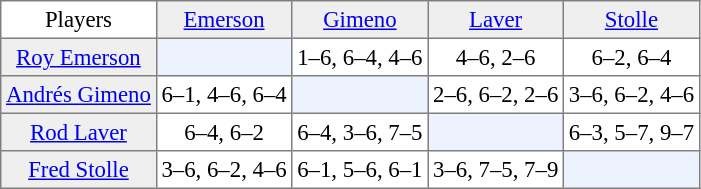<table cellpadding="3" cellspacing="0" border="1" style="font-size: 95%; border: gray solid 1px; border-collapse: collapse;">
<tr align=center>
<td>Players</td>
<td bgcolor="#EFEFEF"> <a href='#'>Emerson</a></td>
<td bgcolor="#EFEFEF"> <a href='#'>Gimeno</a></td>
<td bgcolor="#EFEFEF"> <a href='#'>Laver</a></td>
<td bgcolor="#EFEFEF">  <a href='#'>Stolle</a></td>
</tr>
<tr align=center>
<td bgcolor="#EFEFEF"> <a href='#'>Roy Emerson</a></td>
<td bgcolor="#EDF3FE"></td>
<td>1–6, 6–4, 4–6</td>
<td>4–6, 2–6</td>
<td>6–2, 6–4</td>
</tr>
<tr align=center>
<td bgcolor="#EFEFEF"> <a href='#'>Andrés Gimeno</a></td>
<td>6–1, 4–6, 6–4</td>
<td bgcolor="#EDF3FE"></td>
<td>2–6, 6–2, 2–6</td>
<td>3–6, 6–2, 4–6</td>
</tr>
<tr align=center>
<td bgcolor="#EFEFEF"> <a href='#'>Rod Laver</a></td>
<td>6–4, 6–2</td>
<td>6–4, 3–6, 7–5</td>
<td bgcolor="#EDF3FE"></td>
<td>6–3, 5–7, 9–7</td>
</tr>
<tr align=center>
<td bgcolor="#EFEFEF"> <a href='#'>Fred Stolle</a></td>
<td>3–6, 6–2, 4–6</td>
<td>6–1, 5–6, 6–1</td>
<td>3–6, 7–5, 7–9</td>
<td bgcolor="#EDF3FE"></td>
</tr>
</table>
